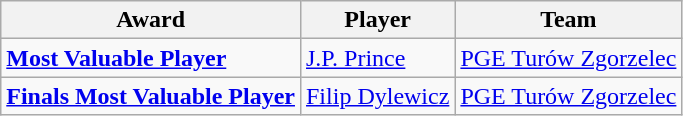<table class="wikitable">
<tr>
<th>Award</th>
<th>Player</th>
<th>Team</th>
</tr>
<tr>
<td><strong><a href='#'>Most Valuable Player</a></strong></td>
<td> <a href='#'>J.P. Prince</a></td>
<td><a href='#'>PGE Turów Zgorzelec</a></td>
</tr>
<tr>
<td><strong><a href='#'>Finals Most Valuable Player</a></strong></td>
<td> <a href='#'>Filip Dylewicz</a></td>
<td><a href='#'>PGE Turów Zgorzelec</a></td>
</tr>
</table>
